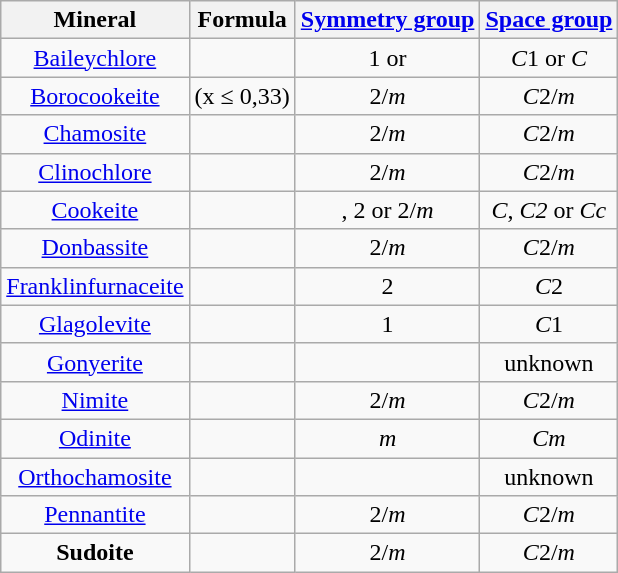<table class="wikitable" style="text-align:center;">
<tr>
<th scope=col>Mineral</th>
<th scope=col>Formula</th>
<th scope=col><a href='#'>Symmetry group</a></th>
<th scope=col><a href='#'>Space group</a></th>
</tr>
<tr>
<td><a href='#'>Baileychlore</a></td>
<td></td>
<td>1 or </td>
<td><em>C</em>1 or <em>C</em></td>
</tr>
<tr>
<td><a href='#'>Borocookeite</a></td>
<td> (x ≤ 0,33)</td>
<td>2/<em>m</em></td>
<td><em>C</em>2/<em>m</em></td>
</tr>
<tr>
<td><a href='#'>Chamosite</a></td>
<td></td>
<td>2/<em>m</em></td>
<td><em>C</em>2/<em>m</em></td>
</tr>
<tr>
<td><a href='#'>Clinochlore</a></td>
<td></td>
<td>2/<em>m</em></td>
<td><em>C</em>2/<em>m</em></td>
</tr>
<tr>
<td><a href='#'>Cookeite</a></td>
<td></td>
<td>, 2 or 2/<em>m</em></td>
<td><em>C</em>, <em>C2</em> or <em>Cc</em></td>
</tr>
<tr>
<td><a href='#'>Donbassite</a></td>
<td></td>
<td>2/<em>m</em></td>
<td><em>C</em>2/<em>m</em></td>
</tr>
<tr>
<td><a href='#'>Franklinfurnaceite</a></td>
<td></td>
<td>2</td>
<td><em>C</em>2</td>
</tr>
<tr>
<td><a href='#'>Glagolevite</a></td>
<td></td>
<td>1</td>
<td><em>C</em>1</td>
</tr>
<tr>
<td><a href='#'>Gonyerite</a></td>
<td></td>
<td></td>
<td>unknown</td>
</tr>
<tr>
<td><a href='#'>Nimite</a></td>
<td></td>
<td>2/<em>m</em></td>
<td><em>C</em>2/<em>m</em></td>
</tr>
<tr>
<td><a href='#'>Odinite</a></td>
<td></td>
<td><em>m</em></td>
<td><em>Cm</em></td>
</tr>
<tr>
<td><a href='#'>Orthochamosite</a></td>
<td></td>
<td></td>
<td>unknown</td>
</tr>
<tr>
<td><a href='#'>Pennantite</a></td>
<td></td>
<td>2/<em>m</em></td>
<td><em>C</em>2/<em>m</em></td>
</tr>
<tr>
<td><strong>Sudoite</strong></td>
<td></td>
<td>2/<em>m</em></td>
<td><em>C</em>2/<em>m</em></td>
</tr>
</table>
